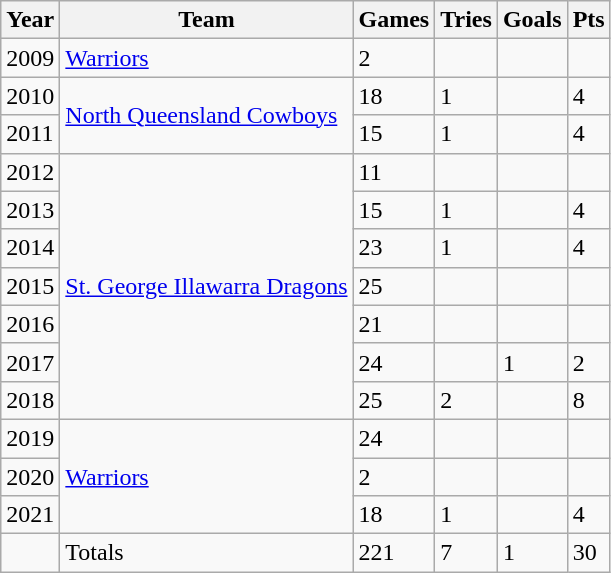<table class="wikitable">
<tr>
<th>Year</th>
<th>Team</th>
<th>Games</th>
<th>Tries</th>
<th>Goals</th>
<th>Pts</th>
</tr>
<tr>
<td>2009</td>
<td> <a href='#'>Warriors</a></td>
<td>2</td>
<td></td>
<td></td>
<td></td>
</tr>
<tr>
<td>2010</td>
<td rowspan="2"> <a href='#'>North Queensland Cowboys</a></td>
<td>18</td>
<td>1</td>
<td></td>
<td>4</td>
</tr>
<tr>
<td>2011</td>
<td>15</td>
<td>1</td>
<td></td>
<td>4</td>
</tr>
<tr>
<td>2012</td>
<td rowspan="7"> <a href='#'>St. George Illawarra Dragons</a></td>
<td>11</td>
<td></td>
<td></td>
<td></td>
</tr>
<tr>
<td>2013</td>
<td>15</td>
<td>1</td>
<td></td>
<td>4</td>
</tr>
<tr>
<td>2014</td>
<td>23</td>
<td>1</td>
<td></td>
<td>4</td>
</tr>
<tr>
<td>2015</td>
<td>25</td>
<td></td>
<td></td>
<td></td>
</tr>
<tr>
<td>2016</td>
<td>21</td>
<td></td>
<td></td>
<td></td>
</tr>
<tr>
<td>2017</td>
<td>24</td>
<td></td>
<td>1</td>
<td>2</td>
</tr>
<tr>
<td>2018</td>
<td>25</td>
<td>2</td>
<td></td>
<td>8</td>
</tr>
<tr>
<td>2019</td>
<td rowspan="3"> <a href='#'>Warriors</a></td>
<td>24</td>
<td></td>
<td></td>
<td></td>
</tr>
<tr>
<td>2020</td>
<td>2</td>
<td></td>
<td></td>
<td></td>
</tr>
<tr>
<td>2021</td>
<td>18</td>
<td>1</td>
<td></td>
<td>4</td>
</tr>
<tr>
<td></td>
<td>Totals</td>
<td>221</td>
<td>7</td>
<td>1</td>
<td>30</td>
</tr>
</table>
